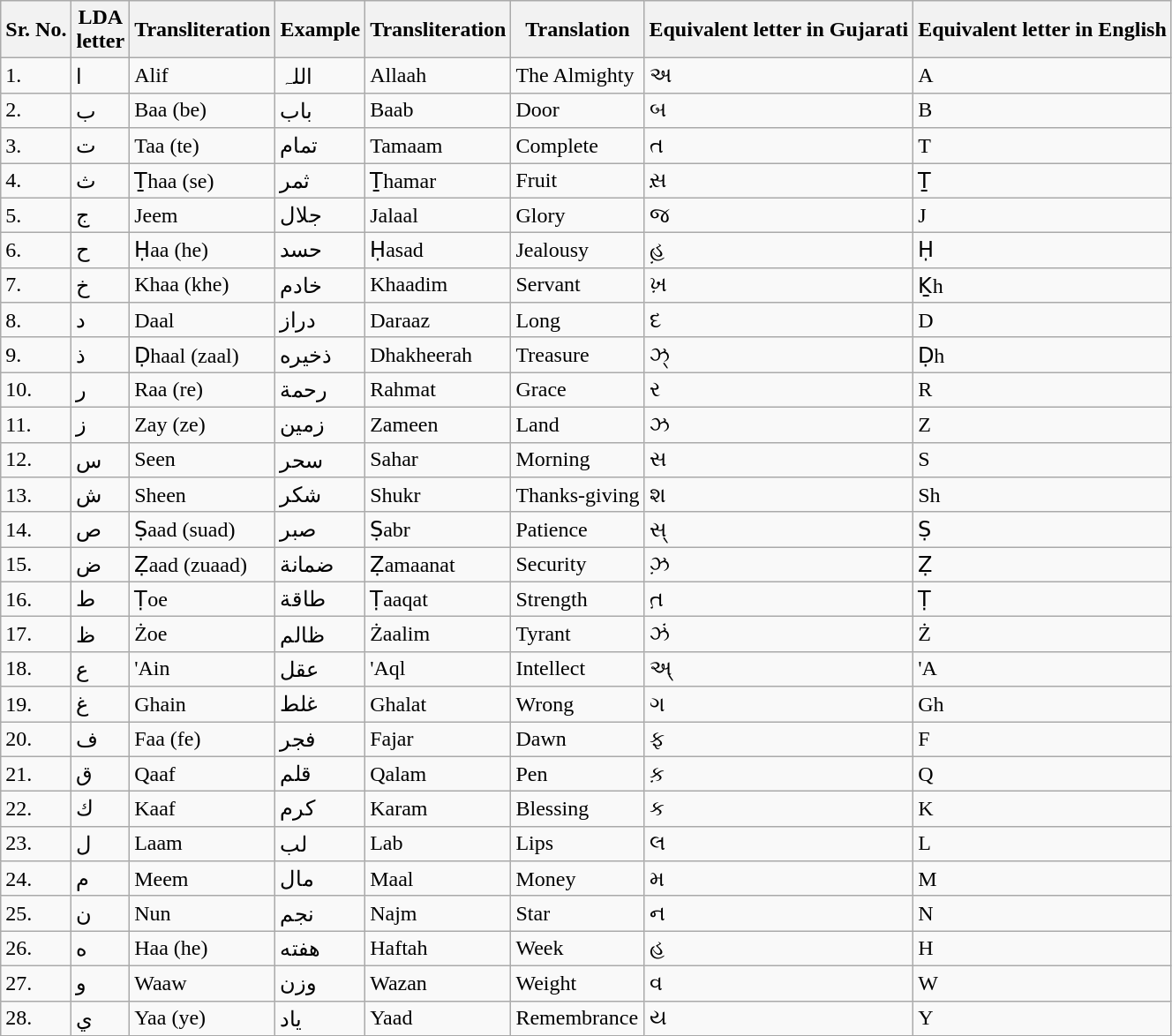<table class="wikitable">
<tr>
<th>Sr. No.</th>
<th>LDA<br>letter</th>
<th>Transliteration</th>
<th>Example</th>
<th>Transliteration</th>
<th>Translation</th>
<th>Equivalent letter in Gujarati</th>
<th>Equivalent letter in English</th>
</tr>
<tr>
<td>1.</td>
<td>ا</td>
<td>Alif</td>
<td>اللہ</td>
<td>Allaah</td>
<td>The Almighty</td>
<td>અ</td>
<td>A</td>
</tr>
<tr>
<td>2.</td>
<td>ب</td>
<td>Baa  (be)</td>
<td>باب</td>
<td>Baab</td>
<td>Door</td>
<td>બ</td>
<td>B</td>
</tr>
<tr>
<td>3.</td>
<td>ت</td>
<td>Taa  (te)</td>
<td>تمام</td>
<td>Tamaam</td>
<td>Complete</td>
<td>ત</td>
<td>T</td>
</tr>
<tr>
<td>4.</td>
<td>ث</td>
<td>Ṯhaa  (se)</td>
<td>ثمر</td>
<td>Ṯhamar</td>
<td>Fruit</td>
<td>સ઼઼</td>
<td>Ṯ</td>
</tr>
<tr>
<td>5.</td>
<td>ج</td>
<td>Jeem</td>
<td>جلال</td>
<td>Jalaal</td>
<td>Glory</td>
<td>જ</td>
<td>J</td>
</tr>
<tr>
<td>6.</td>
<td>ح</td>
<td>Ḥaa  (he)</td>
<td>حسد</td>
<td>Ḥasad</td>
<td>Jealousy</td>
<td>હ઼</td>
<td>Ḥ</td>
</tr>
<tr>
<td>7.</td>
<td>خ</td>
<td>Khaa  (khe)</td>
<td>خادم</td>
<td>Khaadim</td>
<td>Servant</td>
<td>ખ઼</td>
<td>Ḵh</td>
</tr>
<tr>
<td>8.</td>
<td>د</td>
<td>Daal</td>
<td>دراز</td>
<td>Daraaz</td>
<td>Long</td>
<td>દ</td>
<td>D</td>
</tr>
<tr>
<td>9.</td>
<td>ذ</td>
<td>Ḍhaal (zaal)</td>
<td>ذخيره</td>
<td>Dhakheerah</td>
<td>Treasure</td>
<td>ઝ્</td>
<td>Ḍh</td>
</tr>
<tr>
<td>10.</td>
<td>ر</td>
<td>Raa  (re)</td>
<td>رحمة</td>
<td>Rahmat</td>
<td>Grace</td>
<td>ર</td>
<td>R</td>
</tr>
<tr>
<td>11.</td>
<td>ز</td>
<td>Zay  (ze)</td>
<td>زمين</td>
<td>Zameen</td>
<td>Land</td>
<td>ઝ</td>
<td>Z</td>
</tr>
<tr>
<td>12.</td>
<td>س</td>
<td>Seen</td>
<td>سحر</td>
<td>Sahar</td>
<td>Morning</td>
<td>સ</td>
<td>S</td>
</tr>
<tr>
<td>13.</td>
<td>ش</td>
<td>Sheen</td>
<td>شکر</td>
<td>Shukr</td>
<td>Thanks-giving</td>
<td>શ</td>
<td>Sh</td>
</tr>
<tr>
<td>14.</td>
<td>ص</td>
<td>Ṣaad  (suad)</td>
<td>صبر</td>
<td>Ṣabr</td>
<td>Patience</td>
<td>સ્</td>
<td>Ṣ</td>
</tr>
<tr>
<td>15.</td>
<td>ض</td>
<td>Ẓaad  (zuaad)</td>
<td>ضمانة</td>
<td>Ẓamaanat</td>
<td>Security</td>
<td>ઝ઼</td>
<td>Ẓ</td>
</tr>
<tr>
<td>16.</td>
<td>ط</td>
<td>Ṭoe</td>
<td>طاقة</td>
<td>Ṭaaqat</td>
<td>Strength</td>
<td>ત઼</td>
<td>Ṭ</td>
</tr>
<tr>
<td>17.</td>
<td>ظ</td>
<td>Żoe</td>
<td>ظالم</td>
<td>Żaalim</td>
<td>Tyrant</td>
<td>ઝં</td>
<td>Ż</td>
</tr>
<tr>
<td>18.</td>
<td>ع</td>
<td>'Ain</td>
<td>عقل</td>
<td>'Aql</td>
<td>Intellect</td>
<td>અ્</td>
<td>'A</td>
</tr>
<tr>
<td>19.</td>
<td>غ</td>
<td>Ghain</td>
<td>غلط</td>
<td>Ghalat</td>
<td>Wrong</td>
<td>ગ</td>
<td>Gh</td>
</tr>
<tr>
<td>20.</td>
<td>ف</td>
<td>Faa  (fe)</td>
<td>فجر</td>
<td>Fajar</td>
<td>Dawn</td>
<td>ફ</td>
<td>F</td>
</tr>
<tr>
<td>21.</td>
<td>ق</td>
<td>Qaaf</td>
<td>قلم</td>
<td>Qalam</td>
<td>Pen</td>
<td>ક઼</td>
<td>Q</td>
</tr>
<tr>
<td>22.</td>
<td>ك</td>
<td>Kaaf</td>
<td>كرم</td>
<td>Karam</td>
<td>Blessing</td>
<td>ક</td>
<td>K</td>
</tr>
<tr>
<td>23.</td>
<td>ل</td>
<td>Laam</td>
<td>لب</td>
<td>Lab</td>
<td>Lips</td>
<td>લ</td>
<td>L</td>
</tr>
<tr>
<td>24.</td>
<td>م</td>
<td>Meem</td>
<td>مال</td>
<td>Maal</td>
<td>Money</td>
<td>મ</td>
<td>M</td>
</tr>
<tr>
<td>25.</td>
<td>ن</td>
<td>Nun</td>
<td>نجم</td>
<td>Najm</td>
<td>Star</td>
<td>ન</td>
<td>N</td>
</tr>
<tr>
<td>26.</td>
<td>ه</td>
<td>Haa  (he)</td>
<td>هفته</td>
<td>Haftah</td>
<td>Week</td>
<td>હ</td>
<td>H</td>
</tr>
<tr>
<td>27.</td>
<td>و</td>
<td>Waaw</td>
<td>وزن</td>
<td>Wazan</td>
<td>Weight</td>
<td>વ</td>
<td>W</td>
</tr>
<tr>
<td>28.</td>
<td>ي</td>
<td>Yaa  (ye)</td>
<td>ياد</td>
<td>Yaad</td>
<td>Remembrance</td>
<td>ય</td>
<td>Y</td>
</tr>
</table>
